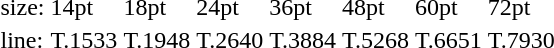<table style="margin-left:40px;">
<tr>
<td>size:</td>
<td>14pt</td>
<td>18pt</td>
<td>24pt</td>
<td>36pt</td>
<td>48pt</td>
<td>60pt</td>
<td>72pt</td>
</tr>
<tr>
<td>line:</td>
<td>T.1533</td>
<td>T.1948</td>
<td>T.2640</td>
<td>T.3884</td>
<td>T.5268</td>
<td>T.6651</td>
<td>T.7930</td>
</tr>
</table>
